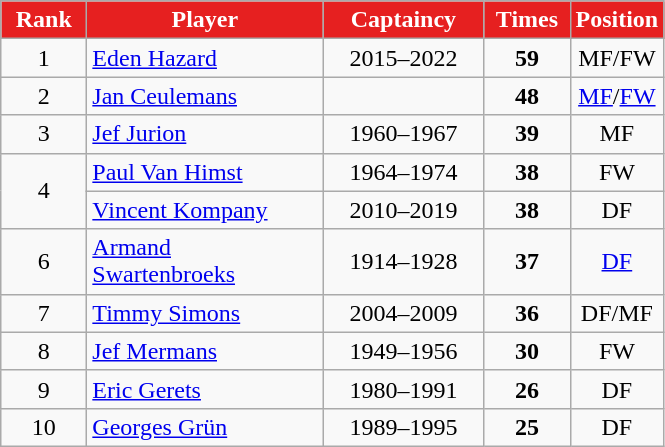<table class="wikitable sortable" style="text-align:center;">
<tr>
<th style="width:50px; background:#e62020; color:white;">Rank</th>
<th style="width:150px; background:#e62020; color:white;">Player</th>
<th style="width:100px; background:#e62020; color:white;">Captaincy</th>
<th style="width:50px; background:#e62020; color:white;">Times</th>
<th style="width:50px; background:#e62020; color:white;">Position</th>
</tr>
<tr>
<td>1</td>
<td style="text-align:left;"><a href='#'>Eden Hazard</a></td>
<td>2015–2022</td>
<td><strong>59</strong></td>
<td>MF/FW</td>
</tr>
<tr>
<td>2</td>
<td style="text-align:left;"><a href='#'>Jan Ceulemans</a></td>
<td></td>
<td><strong>48</strong></td>
<td><a href='#'>MF</a>/<a href='#'>FW</a></td>
</tr>
<tr>
<td>3</td>
<td style="text-align:left;"><a href='#'>Jef Jurion</a></td>
<td>1960–1967</td>
<td><strong>39</strong></td>
<td>MF</td>
</tr>
<tr>
<td rowspan="2">4</td>
<td style="text-align:left;"><a href='#'>Paul Van Himst</a></td>
<td>1964–1974</td>
<td><strong>38</strong></td>
<td>FW</td>
</tr>
<tr>
<td style="text-align:left;"><a href='#'>Vincent Kompany</a></td>
<td>2010–2019</td>
<td><strong>38</strong></td>
<td>DF</td>
</tr>
<tr>
<td>6</td>
<td style="text-align:left;"><a href='#'>Armand Swartenbroeks</a></td>
<td>1914–1928</td>
<td><strong>37</strong></td>
<td><a href='#'>DF</a></td>
</tr>
<tr>
<td>7</td>
<td style="text-align:left;"><a href='#'>Timmy Simons</a></td>
<td>2004–2009</td>
<td><strong>36</strong></td>
<td>DF/MF</td>
</tr>
<tr>
<td>8</td>
<td style="text-align:left;"><a href='#'>Jef Mermans</a></td>
<td>1949–1956</td>
<td><strong>30</strong></td>
<td>FW</td>
</tr>
<tr>
<td>9</td>
<td style="text-align:left;"><a href='#'>Eric Gerets</a></td>
<td>1980–1991</td>
<td><strong>26</strong></td>
<td>DF</td>
</tr>
<tr>
<td>10</td>
<td style="text-align:left;"><a href='#'>Georges Grün</a></td>
<td>1989–1995</td>
<td><strong>25</strong></td>
<td>DF</td>
</tr>
</table>
